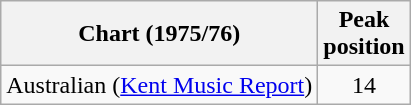<table class="wikitable">
<tr>
<th>Chart (1975/76)</th>
<th>Peak<br>position</th>
</tr>
<tr>
<td>Australian (<a href='#'>Kent Music Report</a>)</td>
<td align="center">14</td>
</tr>
</table>
